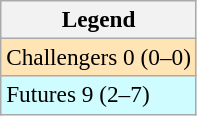<table class=wikitable style=font-size:97%>
<tr>
<th>Legend</th>
</tr>
<tr style="background:moccasin;">
<td>Challengers 0 (0–0)</td>
</tr>
<tr style="background:#cffcff;">
<td>Futures 9 (2–7)</td>
</tr>
</table>
